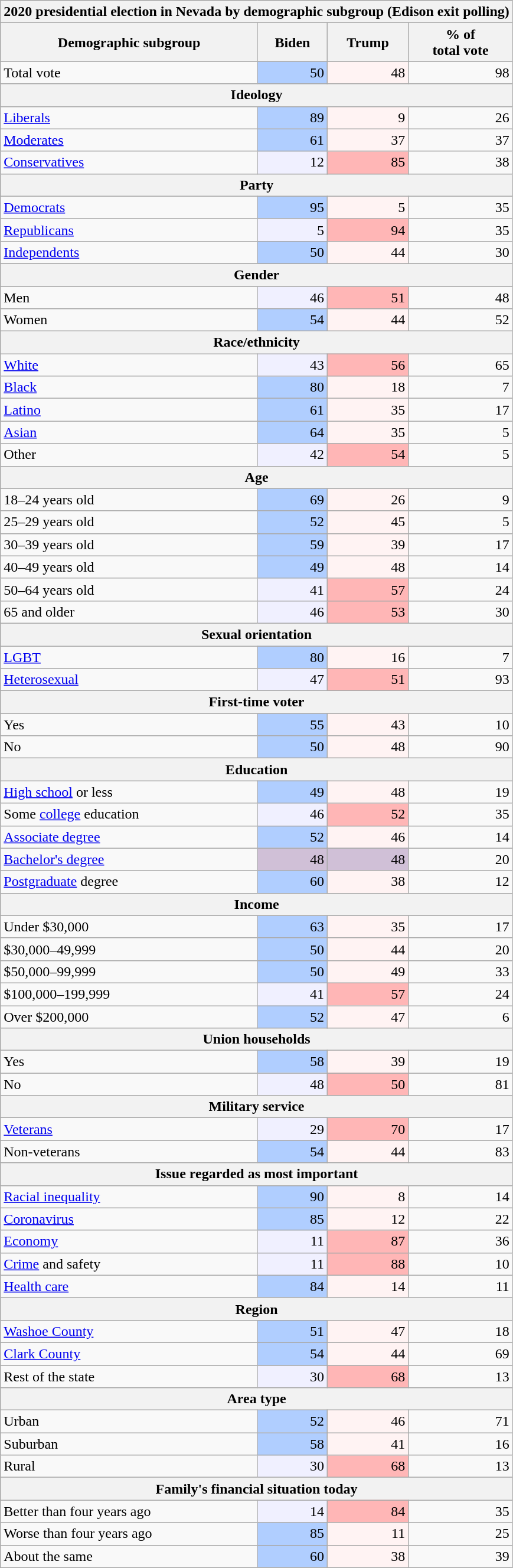<table class="wikitable sortable">
<tr>
<th colspan="4">2020 presidential election in Nevada by demographic subgroup (Edison exit polling)</th>
</tr>
<tr>
<th>Demographic subgroup</th>
<th>Biden</th>
<th>Trump</th>
<th>% of<br>total vote</th>
</tr>
<tr>
<td>Total vote</td>
<td style="text-align:right; background:#b0ceff;">50</td>
<td style="text-align:right; background:#fff3f3;">48</td>
<td style="text-align:right;">98</td>
</tr>
<tr>
<th colspan="4">Ideology</th>
</tr>
<tr>
<td><a href='#'>Liberals</a></td>
<td style="text-align:right; background:#b0ceff;">89</td>
<td style="text-align:right; background:#fff3f3;">9</td>
<td style="text-align:right;">26</td>
</tr>
<tr>
<td><a href='#'>Moderates</a></td>
<td style="text-align:right; background:#b0ceff;">61</td>
<td style="text-align:right; background:#fff3f3;">37</td>
<td style="text-align:right;">37</td>
</tr>
<tr>
<td><a href='#'>Conservatives</a></td>
<td style="text-align:right; background:#f0f0ff;">12</td>
<td style="text-align:right; background:#ffb6b6;">85</td>
<td style="text-align:right;">38</td>
</tr>
<tr>
<th colspan="4">Party</th>
</tr>
<tr>
<td><a href='#'>Democrats</a></td>
<td style="text-align:right; background:#b0ceff;">95</td>
<td style="text-align:right; background:#fff3f3;">5</td>
<td style="text-align:right;">35</td>
</tr>
<tr>
<td><a href='#'>Republicans</a></td>
<td style="text-align:right; background:#f0f0ff;">5</td>
<td style="text-align:right; background:#ffb6b6;">94</td>
<td style="text-align:right;">35</td>
</tr>
<tr>
<td><a href='#'>Independents</a></td>
<td style="text-align:right; background:#b0ceff;">50</td>
<td style="text-align:right; background:#fff3f3;">44</td>
<td style="text-align:right;">30</td>
</tr>
<tr>
<th colspan="4">Gender</th>
</tr>
<tr>
<td>Men</td>
<td style="text-align:right; background:#f0f0ff;">46</td>
<td style="text-align:right; background:#ffb6b6;">51</td>
<td style="text-align:right;">48</td>
</tr>
<tr>
<td>Women</td>
<td style="text-align:right; background:#b0ceff;">54</td>
<td style="text-align:right; background:#fff3f3;">44</td>
<td style="text-align:right;">52</td>
</tr>
<tr>
<th colspan="4">Race/ethnicity</th>
</tr>
<tr>
<td><a href='#'>White</a></td>
<td style="text-align:right; background:#f0f0ff;">43</td>
<td style="text-align:right; background:#ffb6b6;">56</td>
<td style="text-align:right;">65</td>
</tr>
<tr>
<td><a href='#'>Black</a></td>
<td style="text-align:right; background:#b0ceff;">80</td>
<td style="text-align:right; background:#fff3f3;">18</td>
<td style="text-align:right;">7</td>
</tr>
<tr>
<td><a href='#'>Latino</a></td>
<td style="text-align:right; background:#b0ceff;">61</td>
<td style="text-align:right; background:#fff3f3;">35</td>
<td style="text-align:right;">17</td>
</tr>
<tr>
<td><a href='#'>Asian</a></td>
<td style="text-align:right; background:#b0ceff;">64</td>
<td style="text-align:right; background:#fff3f3;">35</td>
<td style="text-align:right;">5</td>
</tr>
<tr>
<td>Other</td>
<td style="text-align:right; background:#f0f0ff;">42</td>
<td style="text-align:right; background:#ffb6b6;">54</td>
<td style="text-align:right;">5</td>
</tr>
<tr>
<th colspan="4">Age</th>
</tr>
<tr>
<td>18–24 years old</td>
<td style="text-align:right; background:#b0ceff;">69</td>
<td style="text-align:right; background:#fff3f3;">26</td>
<td style="text-align:right;">9</td>
</tr>
<tr>
<td>25–29 years old</td>
<td style="text-align:right; background:#b0ceff;">52</td>
<td style="text-align:right; background:#fff3f3;">45</td>
<td style="text-align:right;">5</td>
</tr>
<tr>
<td>30–39 years old</td>
<td style="text-align:right; background:#b0ceff;">59</td>
<td style="text-align:right; background:#fff3f3;">39</td>
<td style="text-align:right;">17</td>
</tr>
<tr>
<td>40–49 years old</td>
<td style="text-align:right; background:#b0ceff;">49</td>
<td style="text-align:right; background:#fff3f3;">48</td>
<td style="text-align:right;">14</td>
</tr>
<tr>
<td>50–64 years old</td>
<td style="text-align:right; background:#f0f0ff;">41</td>
<td style="text-align:right; background:#ffb6b6;">57</td>
<td style="text-align:right;">24</td>
</tr>
<tr>
<td>65 and older</td>
<td style="text-align:right; background:#f0f0ff;">46</td>
<td style="text-align:right; background:#ffb6b6;">53</td>
<td style="text-align:right;">30</td>
</tr>
<tr>
<th colspan="4">Sexual orientation</th>
</tr>
<tr>
<td><a href='#'>LGBT</a></td>
<td style="text-align:right; background:#b0ceff;">80</td>
<td style="text-align:right; background:#fff3f3;">16</td>
<td style="text-align:right;">7</td>
</tr>
<tr>
<td><a href='#'>Heterosexual</a></td>
<td style="text-align:right; background:#f0f0ff;">47</td>
<td style="text-align:right; background:#ffb6b6;">51</td>
<td style="text-align:right;">93</td>
</tr>
<tr>
<th colspan="4">First-time voter</th>
</tr>
<tr>
<td>Yes</td>
<td style="text-align:right; background:#b0ceff;">55</td>
<td style="text-align:right; background:#fff3f3;">43</td>
<td style="text-align:right;">10</td>
</tr>
<tr>
<td>No</td>
<td style="text-align:right; background:#b0ceff;">50</td>
<td style="text-align:right; background:#fff3f3;">48</td>
<td style="text-align:right;">90</td>
</tr>
<tr>
<th colspan="4">Education</th>
</tr>
<tr>
<td><a href='#'>High school</a> or less</td>
<td style="text-align:right; background:#b0ceff;">49</td>
<td style="text-align:right; background:#fff3f3;">48</td>
<td style="text-align:right;">19</td>
</tr>
<tr>
<td>Some <a href='#'>college</a> education</td>
<td style="text-align:right; background:#f0f0ff;">46</td>
<td style="text-align:right; background:#ffb6b6;">52</td>
<td style="text-align:right;">35</td>
</tr>
<tr>
<td><a href='#'>Associate degree</a></td>
<td style="text-align:right; background:#b0ceff;">52</td>
<td style="text-align:right; background:#fff3f3;">46</td>
<td style="text-align:right;">14</td>
</tr>
<tr>
<td><a href='#'>Bachelor's degree</a></td>
<td style="text-align:right; background:#d0c0d7;">48</td>
<td style="text-align:right; background:#d0c0d7;">48</td>
<td style="text-align:right;">20</td>
</tr>
<tr>
<td><a href='#'>Postgraduate</a> degree</td>
<td style="text-align:right; background:#b0ceff;">60</td>
<td style="text-align:right; background:#fff3f3;">38</td>
<td style="text-align:right;">12</td>
</tr>
<tr>
<th colspan="4">Income</th>
</tr>
<tr>
<td>Under $30,000</td>
<td style="text-align:right; background:#b0ceff;">63</td>
<td style="text-align:right; background:#fff3f3;">35</td>
<td style="text-align:right;">17</td>
</tr>
<tr>
<td>$30,000–49,999</td>
<td style="text-align:right; background:#b0ceff;">50</td>
<td style="text-align:right; background:#fff3f3;">44</td>
<td style="text-align:right;">20</td>
</tr>
<tr>
<td>$50,000–99,999</td>
<td style="text-align:right; background:#b0ceff;">50</td>
<td style="text-align:right; background:#fff3f3;">49</td>
<td style="text-align:right;">33</td>
</tr>
<tr>
<td>$100,000–199,999</td>
<td style="text-align:right; background:#f0f0ff;">41</td>
<td style="text-align:right; background:#ffb6b6;">57</td>
<td style="text-align:right;">24</td>
</tr>
<tr>
<td>Over $200,000</td>
<td style="text-align:right; background:#b0ceff;">52</td>
<td style="text-align:right; background:#fff3f3;">47</td>
<td style="text-align:right;">6</td>
</tr>
<tr>
<th colspan="4">Union households</th>
</tr>
<tr>
<td>Yes</td>
<td style="text-align:right; background:#b0ceff;">58</td>
<td style="text-align:right; background:#fff3f3;">39</td>
<td style="text-align:right;">19</td>
</tr>
<tr>
<td>No</td>
<td style="text-align:right; background:#f0f0ff;">48</td>
<td style="text-align:right; background:#ffb6b6;">50</td>
<td style="text-align:right;">81</td>
</tr>
<tr>
<th colspan="4">Military service</th>
</tr>
<tr>
<td><a href='#'>Veterans</a></td>
<td style="text-align:right; background:#f0f0ff;">29</td>
<td style="text-align:right; background:#ffb6b6;">70</td>
<td style="text-align:right;">17</td>
</tr>
<tr>
<td>Non-veterans</td>
<td style="text-align:right; background:#b0ceff;">54</td>
<td style="text-align:right; background:#fff3f3;">44</td>
<td style="text-align:right;">83</td>
</tr>
<tr>
<th colspan="4">Issue regarded as most important</th>
</tr>
<tr>
<td><a href='#'>Racial inequality</a></td>
<td style="text-align:right; background:#b0ceff;">90</td>
<td style="text-align:right; background:#fff3f3;">8</td>
<td style="text-align:right;">14</td>
</tr>
<tr>
<td><a href='#'>Coronavirus</a></td>
<td style="text-align:right; background:#b0ceff;">85</td>
<td style="text-align:right; background:#fff3f3;">12</td>
<td style="text-align:right;">22</td>
</tr>
<tr>
<td><a href='#'>Economy</a></td>
<td style="text-align:right; background:#f0f0ff;">11</td>
<td style="text-align:right; background:#ffb6b6;">87</td>
<td style="text-align:right;">36</td>
</tr>
<tr>
<td><a href='#'>Crime</a> and safety</td>
<td style="text-align:right; background:#f0f0ff;">11</td>
<td style="text-align:right; background:#ffb6b6;">88</td>
<td style="text-align:right;">10</td>
</tr>
<tr>
<td><a href='#'>Health care</a></td>
<td style="text-align:right; background:#b0ceff;">84</td>
<td style="text-align:right; background:#fff3f3;">14</td>
<td style="text-align:right;">11</td>
</tr>
<tr>
<th colspan="4">Region</th>
</tr>
<tr>
<td><a href='#'>Washoe County</a></td>
<td style="text-align:right; background:#b0ceff;">51</td>
<td style="text-align:right; background:#fff3f3;">47</td>
<td style="text-align:right;">18</td>
</tr>
<tr>
<td><a href='#'>Clark County</a></td>
<td style="text-align:right; background:#b0ceff;">54</td>
<td style="text-align:right; background:#fff3f3;">44</td>
<td style="text-align:right;">69</td>
</tr>
<tr>
<td>Rest of the state</td>
<td style="text-align:right; background:#f0f0ff;">30</td>
<td style="text-align:right; background:#ffb6b6;">68</td>
<td style="text-align:right;">13</td>
</tr>
<tr>
<th colspan="4">Area type</th>
</tr>
<tr>
<td>Urban</td>
<td style="text-align:right; background:#b0ceff;">52</td>
<td style="text-align:right; background:#fff3f3;">46</td>
<td style="text-align:right;">71</td>
</tr>
<tr>
<td>Suburban</td>
<td style="text-align:right; background:#b0ceff;">58</td>
<td style="text-align:right; background:#fff3f3;">41</td>
<td style="text-align:right;">16</td>
</tr>
<tr>
<td>Rural</td>
<td style="text-align:right; background:#f0f0ff;">30</td>
<td style="text-align:right; background:#ffb6b6;">68</td>
<td style="text-align:right;">13</td>
</tr>
<tr>
<th colspan="4">Family's financial situation today</th>
</tr>
<tr>
<td>Better than four years ago</td>
<td style="text-align:right; background:#f0f0ff;">14</td>
<td style="text-align:right; background:#ffb6b6;">84</td>
<td style="text-align:right;">35</td>
</tr>
<tr>
<td>Worse than four years ago</td>
<td style="text-align:right; background:#b0ceff;">85</td>
<td style="text-align:right; background:#fff3f3;">11</td>
<td style="text-align:right;">25</td>
</tr>
<tr>
<td>About the same</td>
<td style="text-align:right; background:#b0ceff;">60</td>
<td style="text-align:right; background:#fff3f3;">38</td>
<td style="text-align:right;">39</td>
</tr>
</table>
